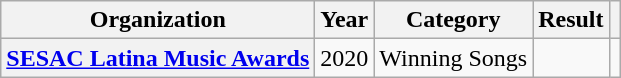<table class="wikitable sortable plainrowheaders" style="border:none; margin:0;">
<tr>
<th scope="col">Organization</th>
<th scope="col">Year</th>
<th scope="col">Category</th>
<th scope="col">Result</th>
<th class="unsortable" scope="col"></th>
</tr>
<tr>
<th scope="row"><a href='#'>SESAC Latina Music Awards</a></th>
<td>2020</td>
<td>Winning Songs</td>
<td></td>
<td style="text-align:center;"></td>
</tr>
<tr>
</tr>
</table>
